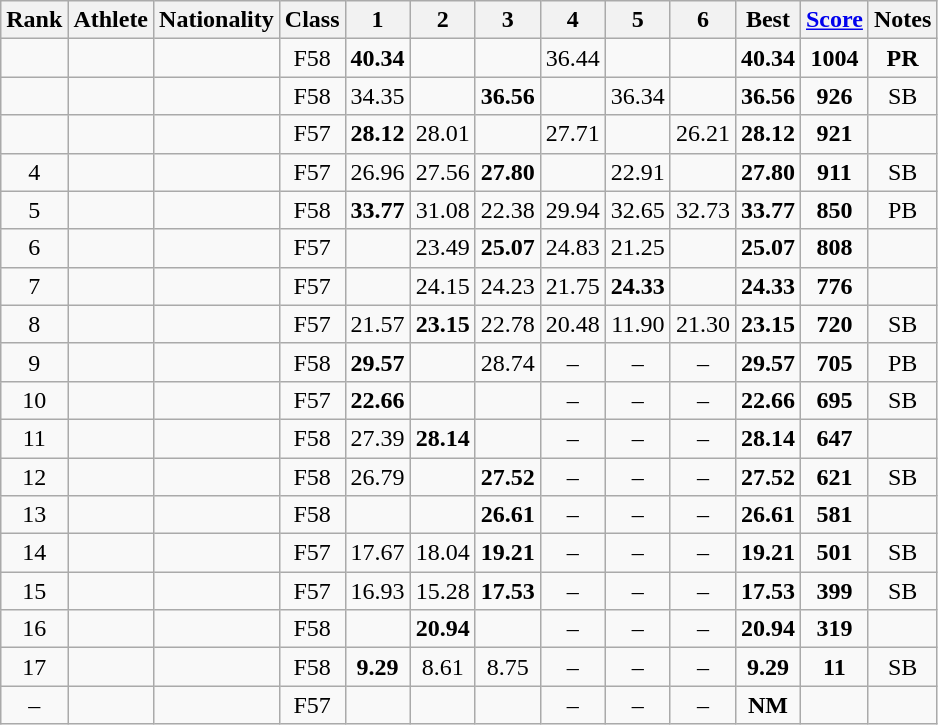<table class="wikitable sortable" style="text-align:center">
<tr>
<th>Rank</th>
<th>Athlete</th>
<th>Nationality</th>
<th>Class</th>
<th>1</th>
<th>2</th>
<th>3</th>
<th>4</th>
<th>5</th>
<th>6</th>
<th>Best</th>
<th><a href='#'>Score</a></th>
<th>Notes</th>
</tr>
<tr>
<td></td>
<td align=left></td>
<td align="left"></td>
<td>F58</td>
<td><strong>40.34</strong></td>
<td></td>
<td></td>
<td>36.44</td>
<td></td>
<td></td>
<td><strong>40.34</strong></td>
<td><strong>1004</strong></td>
<td><strong>PR</strong></td>
</tr>
<tr>
<td></td>
<td align=left></td>
<td align="left"></td>
<td>F58</td>
<td>34.35</td>
<td></td>
<td><strong>36.56</strong></td>
<td></td>
<td>36.34</td>
<td></td>
<td><strong>36.56</strong></td>
<td><strong>926</strong></td>
<td>SB</td>
</tr>
<tr>
<td></td>
<td align=left></td>
<td align="left"></td>
<td>F57</td>
<td><strong>28.12</strong></td>
<td>28.01</td>
<td></td>
<td>27.71</td>
<td></td>
<td>26.21</td>
<td><strong>28.12</strong></td>
<td><strong>921</strong></td>
<td></td>
</tr>
<tr>
<td>4</td>
<td align=left></td>
<td align="left"></td>
<td>F57</td>
<td>26.96</td>
<td>27.56</td>
<td><strong>27.80</strong></td>
<td></td>
<td>22.91</td>
<td></td>
<td><strong>27.80</strong></td>
<td><strong>911</strong></td>
<td>SB</td>
</tr>
<tr>
<td>5</td>
<td align=left></td>
<td align="left"></td>
<td>F58</td>
<td><strong>33.77</strong></td>
<td>31.08</td>
<td>22.38</td>
<td>29.94</td>
<td>32.65</td>
<td>32.73</td>
<td><strong>33.77</strong></td>
<td><strong>850</strong></td>
<td>PB</td>
</tr>
<tr>
<td>6</td>
<td align=left></td>
<td align="left"></td>
<td>F57</td>
<td></td>
<td>23.49</td>
<td><strong>25.07</strong></td>
<td>24.83</td>
<td>21.25</td>
<td></td>
<td><strong>25.07</strong></td>
<td><strong>808</strong></td>
<td></td>
</tr>
<tr>
<td>7</td>
<td align=left></td>
<td align="left"></td>
<td>F57</td>
<td></td>
<td>24.15</td>
<td>24.23</td>
<td>21.75</td>
<td><strong>24.33</strong></td>
<td></td>
<td><strong>24.33</strong></td>
<td><strong>776</strong></td>
<td></td>
</tr>
<tr>
<td>8</td>
<td align=left></td>
<td align="left"></td>
<td>F57</td>
<td>21.57</td>
<td><strong>23.15</strong></td>
<td>22.78</td>
<td>20.48</td>
<td>11.90</td>
<td>21.30</td>
<td><strong>23.15</strong></td>
<td><strong>720</strong></td>
<td>SB</td>
</tr>
<tr>
<td>9</td>
<td align=left></td>
<td align="left"></td>
<td>F58</td>
<td><strong>29.57</strong></td>
<td></td>
<td>28.74</td>
<td>–</td>
<td>–</td>
<td>–</td>
<td><strong>29.57</strong></td>
<td><strong>705</strong></td>
<td>PB</td>
</tr>
<tr>
<td>10</td>
<td align=left></td>
<td align="left"></td>
<td>F57</td>
<td><strong>22.66</strong></td>
<td></td>
<td></td>
<td>–</td>
<td>–</td>
<td>–</td>
<td><strong>22.66</strong></td>
<td><strong>695</strong></td>
<td>SB</td>
</tr>
<tr>
<td>11</td>
<td align=left></td>
<td align="left"></td>
<td>F58</td>
<td>27.39</td>
<td><strong>28.14</strong></td>
<td></td>
<td>–</td>
<td>–</td>
<td>–</td>
<td><strong>28.14</strong></td>
<td><strong>647</strong></td>
<td></td>
</tr>
<tr>
<td>12</td>
<td align=left></td>
<td align="left"></td>
<td>F58</td>
<td>26.79</td>
<td></td>
<td><strong>27.52</strong></td>
<td>–</td>
<td>–</td>
<td>–</td>
<td><strong>27.52</strong></td>
<td><strong>621</strong></td>
<td>SB</td>
</tr>
<tr>
<td>13</td>
<td align=left></td>
<td align="left"></td>
<td>F58</td>
<td></td>
<td></td>
<td><strong>26.61</strong></td>
<td>–</td>
<td>–</td>
<td>–</td>
<td><strong>26.61</strong></td>
<td><strong>581</strong></td>
<td></td>
</tr>
<tr>
<td>14</td>
<td align=left></td>
<td align="left"></td>
<td>F57</td>
<td>17.67</td>
<td>18.04</td>
<td><strong>19.21</strong></td>
<td>–</td>
<td>–</td>
<td>–</td>
<td><strong>19.21</strong></td>
<td><strong>501</strong></td>
<td>SB</td>
</tr>
<tr>
<td>15</td>
<td align=left></td>
<td align="left"></td>
<td>F57</td>
<td>16.93</td>
<td>15.28</td>
<td><strong>17.53</strong></td>
<td>–</td>
<td>–</td>
<td>–</td>
<td><strong>17.53</strong></td>
<td><strong>399</strong></td>
<td>SB</td>
</tr>
<tr>
<td>16</td>
<td align=left></td>
<td align="left"></td>
<td>F58</td>
<td></td>
<td><strong>20.94</strong></td>
<td></td>
<td>–</td>
<td>–</td>
<td>–</td>
<td><strong>20.94</strong></td>
<td><strong>319</strong></td>
<td></td>
</tr>
<tr>
<td>17</td>
<td align=left></td>
<td align="left"></td>
<td>F58</td>
<td><strong>9.29</strong></td>
<td>8.61</td>
<td>8.75</td>
<td>–</td>
<td>–</td>
<td>–</td>
<td><strong>9.29</strong></td>
<td><strong>11</strong></td>
<td>SB</td>
</tr>
<tr>
<td>–</td>
<td align=left></td>
<td align="left"></td>
<td>F57</td>
<td></td>
<td></td>
<td></td>
<td>–</td>
<td>–</td>
<td>–</td>
<td><strong>NM</strong></td>
<td></td>
<td></td>
</tr>
</table>
